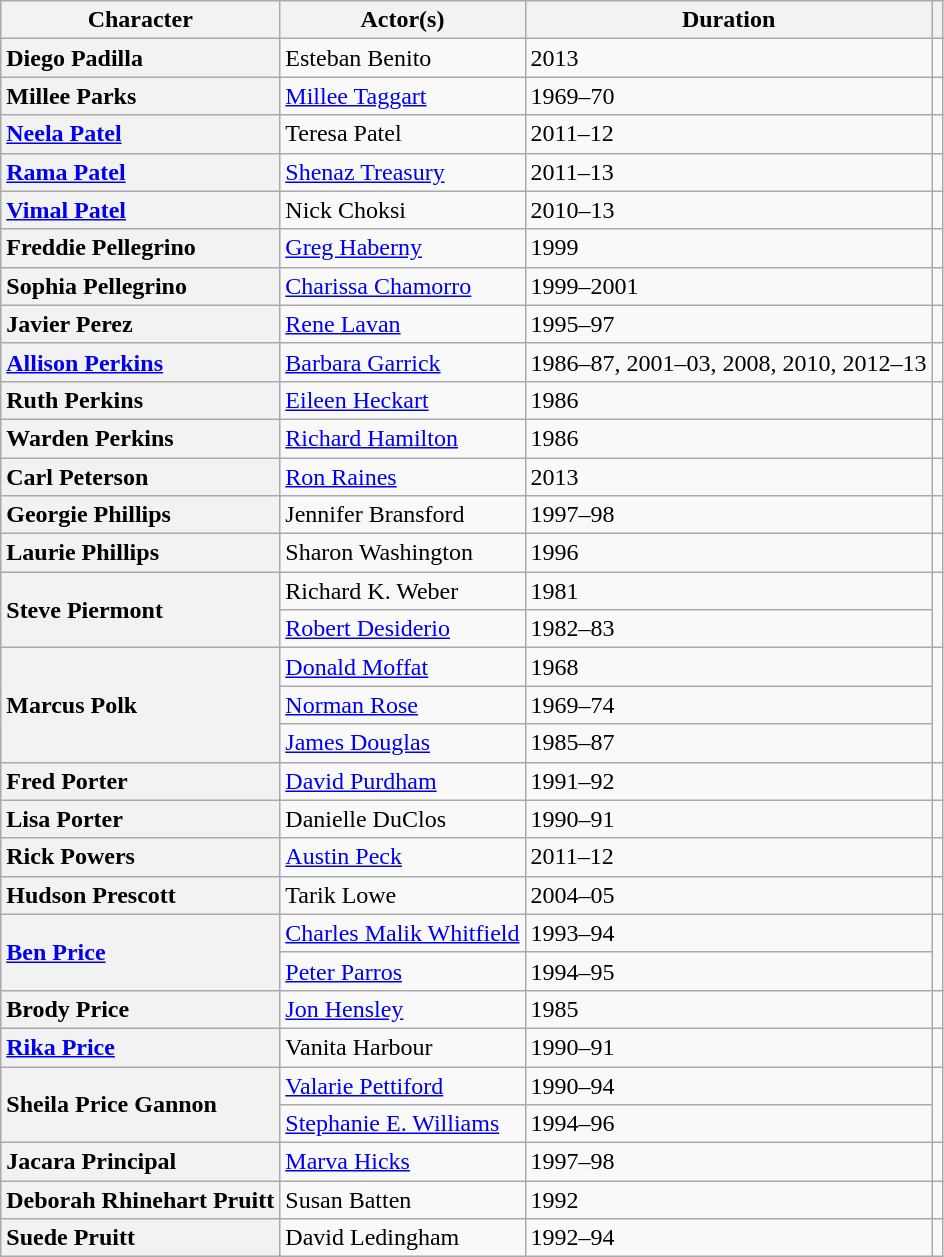<table class="wikitable unsortable">
<tr>
<th scope=col>Character</th>
<th scope=col>Actor(s)</th>
<th scope=col>Duration</th>
<th scope=col></th>
</tr>
<tr>
<th scope=row style=text-align:left>Diego Padilla</th>
<td>Esteban Benito</td>
<td>2013</td>
<td></td>
</tr>
<tr>
<th scope=row style=text-align:left>Millee Parks</th>
<td><a href='#'>Millee Taggart</a></td>
<td>1969–70</td>
<td></td>
</tr>
<tr>
<th scope=row style=text-align:left><a href='#'>Neela Patel</a></th>
<td>Teresa Patel</td>
<td>2011–12</td>
<td></td>
</tr>
<tr>
<th scope=row style=text-align:left><a href='#'>Rama Patel</a></th>
<td><a href='#'>Shenaz Treasury</a></td>
<td>2011–13</td>
<td></td>
</tr>
<tr>
<th scope=row style=text-align:left><a href='#'>Vimal Patel</a></th>
<td>Nick Choksi</td>
<td>2010–13</td>
<td></td>
</tr>
<tr>
<th scope=row style=text-align:left>Freddie Pellegrino</th>
<td><a href='#'>Greg Haberny</a></td>
<td>1999</td>
<td></td>
</tr>
<tr>
<th scope=row style=text-align:left>Sophia Pellegrino</th>
<td><a href='#'>Charissa Chamorro</a></td>
<td>1999–2001</td>
<td></td>
</tr>
<tr>
<th scope=row style=text-align:left>Javier Perez</th>
<td><a href='#'>Rene Lavan</a></td>
<td>1995–97</td>
<td></td>
</tr>
<tr>
<th scope=row style=text-align:left><a href='#'>Allison Perkins</a></th>
<td><a href='#'>Barbara Garrick</a></td>
<td>1986–87, 2001–03, 2008, 2010, 2012–13</td>
<td></td>
</tr>
<tr>
<th scope=row style=text-align:left>Ruth Perkins</th>
<td><a href='#'>Eileen Heckart</a></td>
<td>1986</td>
</tr>
<tr>
<th scope=row style=text-align:left>Warden Perkins</th>
<td><a href='#'>Richard Hamilton</a></td>
<td>1986</td>
<td></td>
</tr>
<tr>
<th scope=row style=text-align:left>Carl Peterson</th>
<td><a href='#'>Ron Raines</a></td>
<td>2013</td>
<td></td>
</tr>
<tr>
<th scope=row style=text-align:left>Georgie Phillips</th>
<td>Jennifer Bransford</td>
<td>1997–98</td>
<td></td>
</tr>
<tr>
<th scope=row style=text-align:left>Laurie Phillips</th>
<td>Sharon Washington</td>
<td>1996</td>
<td></td>
</tr>
<tr>
<th scope=row style=text-align:left rowspan="2">Steve Piermont</th>
<td>Richard K. Weber</td>
<td>1981</td>
<td rowspan="2"></td>
</tr>
<tr>
<td><a href='#'>Robert Desiderio</a></td>
<td>1982–83</td>
</tr>
<tr>
<th scope=row style=text-align:left rowspan="3">Marcus Polk</th>
<td><a href='#'>Donald Moffat</a></td>
<td>1968</td>
<td rowspan="3"></td>
</tr>
<tr>
<td><a href='#'>Norman Rose</a></td>
<td>1969–74</td>
</tr>
<tr>
<td><a href='#'>James Douglas</a></td>
<td>1985–87</td>
</tr>
<tr>
<th scope=row style=text-align:left>Fred Porter</th>
<td><a href='#'>David Purdham</a></td>
<td>1991–92</td>
<td></td>
</tr>
<tr>
<th scope=row style=text-align:left>Lisa Porter</th>
<td>Danielle DuClos</td>
<td>1990–91</td>
<td></td>
</tr>
<tr>
<th scope=row style=text-align:left>Rick Powers</th>
<td><a href='#'>Austin Peck</a></td>
<td>2011–12</td>
<td></td>
</tr>
<tr>
<th scope=row style=text-align:left>Hudson Prescott</th>
<td>Tarik Lowe</td>
<td>2004–05</td>
<td></td>
</tr>
<tr>
<th scope=row style=text-align:left rowspan="2"><a href='#'>Ben Price</a></th>
<td><a href='#'>Charles Malik Whitfield</a></td>
<td>1993–94</td>
<td rowspan="2"></td>
</tr>
<tr>
<td><a href='#'>Peter Parros</a></td>
<td>1994–95</td>
</tr>
<tr>
<th scope=row style=text-align:left>Brody Price</th>
<td><a href='#'>Jon Hensley</a></td>
<td>1985</td>
<td></td>
</tr>
<tr>
<th scope=row style=text-align:left><a href='#'>Rika Price</a></th>
<td>Vanita Harbour</td>
<td>1990–91</td>
<td></td>
</tr>
<tr>
<th scope=row style=text-align:left rowspan="2">Sheila Price Gannon</th>
<td><a href='#'>Valarie Pettiford</a></td>
<td>1990–94</td>
<td rowspan="2"></td>
</tr>
<tr>
<td><a href='#'>Stephanie E. Williams</a></td>
<td>1994–96</td>
</tr>
<tr>
<th scope=row style=text-align:left>Jacara Principal</th>
<td><a href='#'>Marva Hicks</a></td>
<td>1997–98</td>
<td></td>
</tr>
<tr>
<th scope=row style=text-align:left>Deborah Rhinehart Pruitt</th>
<td>Susan Batten</td>
<td>1992</td>
<td></td>
</tr>
<tr>
<th scope=row style=text-align:left>Suede Pruitt</th>
<td>David Ledingham</td>
<td>1992–94</td>
<td></td>
</tr>
</table>
